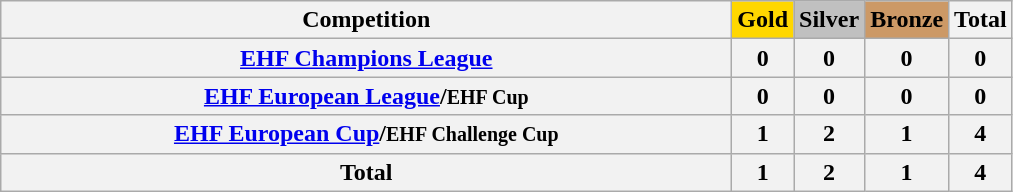<table class="wikitable sortable plainrowheaders" border="1" style="text-align:center;">
<tr>
<th scope="col" style="width:30em;">Competition</th>
<th scope="col" style="background-color:gold; font-weight:bold;">Gold</th>
<th scope="col" style="background-color:silver; font-weight:bold;">Silver</th>
<th scope="col" style="background-color:#cc9966; font-weight:bold;">Bronze</th>
<th scope="col">Total</th>
</tr>
<tr>
<th style="text-align:center;"><a href='#'>EHF Champions League</a></th>
<th>0</th>
<th>0</th>
<th>0</th>
<th>0</th>
</tr>
<tr>
<th style="text-align:center;"><a href='#'>EHF European League</a>/<small>EHF Cup</small></th>
<th>0</th>
<th>0</th>
<th>0</th>
<th>0</th>
</tr>
<tr>
<th style="text-align:center;"><a href='#'>EHF European Cup</a>/<small>EHF Challenge Cup</small></th>
<th>1</th>
<th>2</th>
<th>1</th>
<th>4</th>
</tr>
<tr>
<th style="text-align:center;">Total</th>
<th>1</th>
<th>2</th>
<th>1</th>
<th>4</th>
</tr>
</table>
